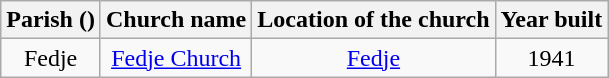<table class="wikitable" style="text-align:center">
<tr>
<th>Parish ()</th>
<th>Church name</th>
<th>Location of the church</th>
<th>Year built</th>
</tr>
<tr>
<td>Fedje</td>
<td><a href='#'>Fedje Church</a></td>
<td><a href='#'>Fedje</a></td>
<td>1941</td>
</tr>
</table>
